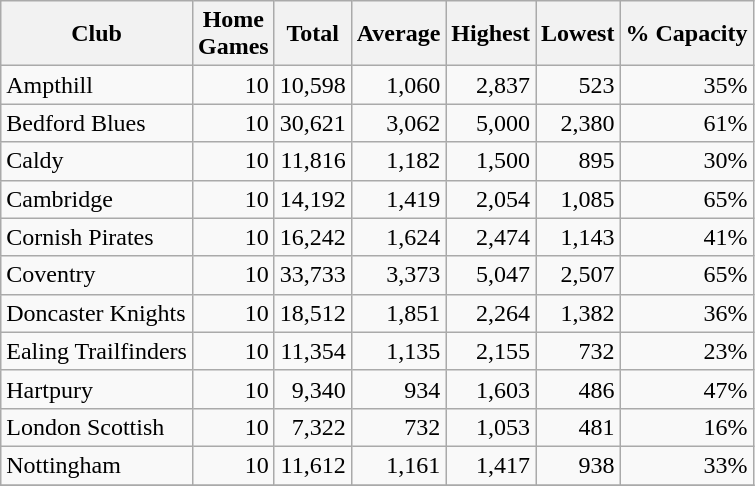<table class="wikitable sortable" style="text-align:right">
<tr>
<th>Club</th>
<th>Home<br>Games</th>
<th>Total</th>
<th>Average</th>
<th>Highest</th>
<th>Lowest</th>
<th>% Capacity</th>
</tr>
<tr>
<td style="text-align:left">Ampthill</td>
<td>10</td>
<td>10,598</td>
<td>1,060</td>
<td>2,837</td>
<td>523</td>
<td>35%</td>
</tr>
<tr>
<td style="text-align:left">Bedford Blues</td>
<td>10</td>
<td>30,621</td>
<td>3,062</td>
<td>5,000</td>
<td>2,380</td>
<td>61%</td>
</tr>
<tr>
<td style="text-align:left">Caldy</td>
<td>10</td>
<td>11,816</td>
<td>1,182</td>
<td>1,500</td>
<td>895</td>
<td>30%</td>
</tr>
<tr>
<td style="text-align:left">Cambridge</td>
<td>10</td>
<td>14,192</td>
<td>1,419</td>
<td>2,054</td>
<td>1,085</td>
<td>65%</td>
</tr>
<tr>
<td style="text-align:left">Cornish Pirates</td>
<td>10</td>
<td>16,242</td>
<td>1,624</td>
<td>2,474</td>
<td>1,143</td>
<td>41%</td>
</tr>
<tr>
<td style="text-align:left">Coventry</td>
<td>10</td>
<td>33,733</td>
<td>3,373</td>
<td>5,047</td>
<td>2,507</td>
<td>65%</td>
</tr>
<tr>
<td style="text-align:left">Doncaster Knights</td>
<td>10</td>
<td>18,512</td>
<td>1,851</td>
<td>2,264</td>
<td>1,382</td>
<td>36%</td>
</tr>
<tr>
<td style="text-align:left">Ealing Trailfinders</td>
<td>10</td>
<td>11,354</td>
<td>1,135</td>
<td>2,155</td>
<td>732</td>
<td>23%</td>
</tr>
<tr>
<td style="text-align:left">Hartpury</td>
<td>10</td>
<td>9,340</td>
<td>934</td>
<td>1,603</td>
<td>486</td>
<td>47%</td>
</tr>
<tr>
<td style="text-align:left">London Scottish</td>
<td>10</td>
<td>7,322</td>
<td>732</td>
<td>1,053</td>
<td>481</td>
<td>16%</td>
</tr>
<tr>
<td style="text-align:left">Nottingham</td>
<td>10</td>
<td>11,612</td>
<td>1,161</td>
<td>1,417</td>
<td>938</td>
<td>33%</td>
</tr>
<tr>
</tr>
</table>
